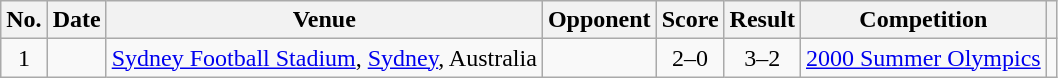<table class="wikitable sortable">
<tr>
<th scope="col">No.</th>
<th scope="col">Date</th>
<th scope="col">Venue</th>
<th scope="col">Opponent</th>
<th scope="col">Score</th>
<th scope="col">Result</th>
<th scope="col">Competition</th>
<th scope="col" class="unsortable"></th>
</tr>
<tr>
<td style="text-align:center">1</td>
<td></td>
<td><a href='#'>Sydney Football Stadium</a>, <a href='#'>Sydney</a>, Australia</td>
<td></td>
<td style="text-align:center">2–0</td>
<td style="text-align:center">3–2</td>
<td><a href='#'>2000 Summer Olympics</a></td>
<td></td>
</tr>
</table>
